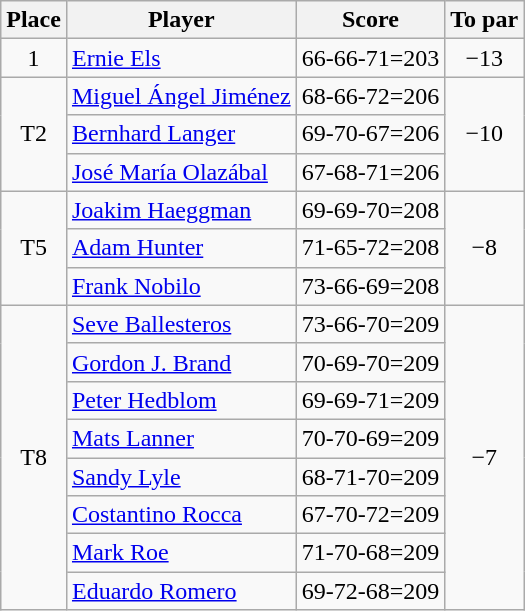<table class="wikitable">
<tr>
<th>Place</th>
<th>Player</th>
<th>Score</th>
<th>To par</th>
</tr>
<tr>
<td align=center>1</td>
<td> <a href='#'>Ernie Els</a></td>
<td align=center>66-66-71=203</td>
<td align=center>−13</td>
</tr>
<tr>
<td rowspan="3" align=center>T2</td>
<td> <a href='#'>Miguel Ángel Jiménez</a></td>
<td align=center>68-66-72=206</td>
<td rowspan="3" align=center>−10</td>
</tr>
<tr>
<td> <a href='#'>Bernhard Langer</a></td>
<td align=center>69-70-67=206</td>
</tr>
<tr>
<td> <a href='#'>José María Olazábal</a></td>
<td align=center>67-68-71=206</td>
</tr>
<tr>
<td rowspan="3" align=center>T5</td>
<td> <a href='#'>Joakim Haeggman</a></td>
<td align=center>69-69-70=208</td>
<td rowspan="3" align=center>−8</td>
</tr>
<tr>
<td> <a href='#'>Adam Hunter</a></td>
<td align=center>71-65-72=208</td>
</tr>
<tr>
<td> <a href='#'>Frank Nobilo</a></td>
<td align=center>73-66-69=208</td>
</tr>
<tr>
<td rowspan="8" align=center>T8</td>
<td> <a href='#'>Seve Ballesteros</a></td>
<td align=center>73-66-70=209</td>
<td rowspan="8" align=center>−7</td>
</tr>
<tr>
<td> <a href='#'>Gordon J. Brand</a></td>
<td align=center>70-69-70=209</td>
</tr>
<tr>
<td> <a href='#'>Peter Hedblom</a></td>
<td align=center>69-69-71=209</td>
</tr>
<tr>
<td> <a href='#'>Mats Lanner</a></td>
<td align=center>70-70-69=209</td>
</tr>
<tr>
<td> <a href='#'>Sandy Lyle</a></td>
<td align=center>68-71-70=209</td>
</tr>
<tr>
<td> <a href='#'>Costantino Rocca</a></td>
<td align=center>67-70-72=209</td>
</tr>
<tr>
<td> <a href='#'>Mark Roe</a></td>
<td align=center>71-70-68=209</td>
</tr>
<tr>
<td> <a href='#'>Eduardo Romero</a></td>
<td align=center>69-72-68=209</td>
</tr>
</table>
